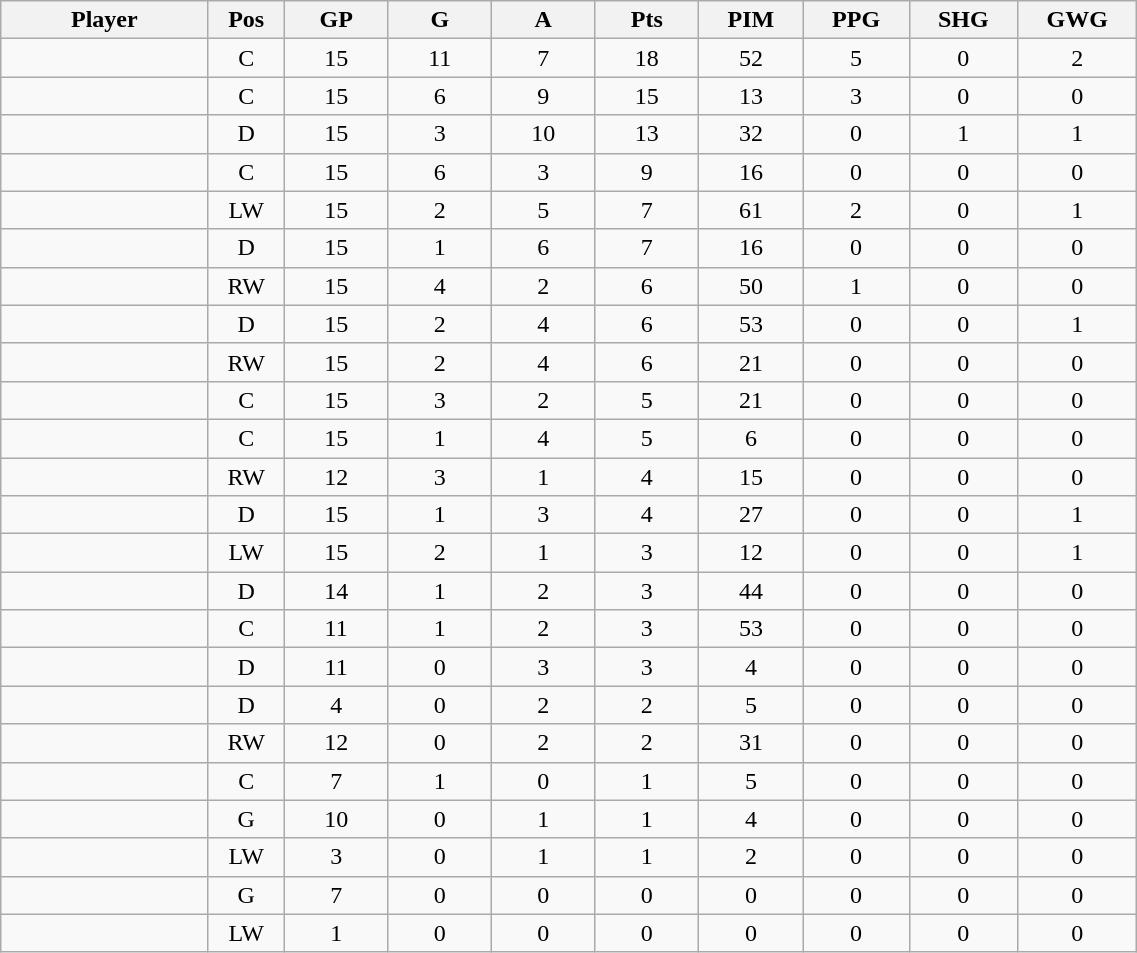<table class="wikitable sortable" width="60%">
<tr ALIGN="center">
<th bgcolor="#DDDDFF" width="10%">Player</th>
<th bgcolor="#DDDDFF" width="3%" title="Position">Pos</th>
<th bgcolor="#DDDDFF" width="5%" title="Games played">GP</th>
<th bgcolor="#DDDDFF" width="5%" title="Goals">G</th>
<th bgcolor="#DDDDFF" width="5%" title="Assists">A</th>
<th bgcolor="#DDDDFF" width="5%" title="Points">Pts</th>
<th bgcolor="#DDDDFF" width="5%" title="Penalties in Minutes">PIM</th>
<th bgcolor="#DDDDFF" width="5%" title="Power play goals">PPG</th>
<th bgcolor="#DDDDFF" width="5%" title="Short-handed goals">SHG</th>
<th bgcolor="#DDDDFF" width="5%" title="Game-winning goals">GWG</th>
</tr>
<tr align="center">
<td align="right"></td>
<td>C</td>
<td>15</td>
<td>11</td>
<td>7</td>
<td>18</td>
<td>52</td>
<td>5</td>
<td>0</td>
<td>2</td>
</tr>
<tr align="center">
<td align="right"></td>
<td>C</td>
<td>15</td>
<td>6</td>
<td>9</td>
<td>15</td>
<td>13</td>
<td>3</td>
<td>0</td>
<td>0</td>
</tr>
<tr align="center">
<td align="right"></td>
<td>D</td>
<td>15</td>
<td>3</td>
<td>10</td>
<td>13</td>
<td>32</td>
<td>0</td>
<td>1</td>
<td>1</td>
</tr>
<tr align="center">
<td align="right"></td>
<td>C</td>
<td>15</td>
<td>6</td>
<td>3</td>
<td>9</td>
<td>16</td>
<td>0</td>
<td>0</td>
<td>0</td>
</tr>
<tr align="center">
<td align="right"></td>
<td>LW</td>
<td>15</td>
<td>2</td>
<td>5</td>
<td>7</td>
<td>61</td>
<td>2</td>
<td>0</td>
<td>1</td>
</tr>
<tr align="center">
<td align="right"></td>
<td>D</td>
<td>15</td>
<td>1</td>
<td>6</td>
<td>7</td>
<td>16</td>
<td>0</td>
<td>0</td>
<td>0</td>
</tr>
<tr align="center">
<td align="right"></td>
<td>RW</td>
<td>15</td>
<td>4</td>
<td>2</td>
<td>6</td>
<td>50</td>
<td>1</td>
<td>0</td>
<td>0</td>
</tr>
<tr align="center">
<td align="right"></td>
<td>D</td>
<td>15</td>
<td>2</td>
<td>4</td>
<td>6</td>
<td>53</td>
<td>0</td>
<td>0</td>
<td>1</td>
</tr>
<tr align="center">
<td align="right"></td>
<td>RW</td>
<td>15</td>
<td>2</td>
<td>4</td>
<td>6</td>
<td>21</td>
<td>0</td>
<td>0</td>
<td>0</td>
</tr>
<tr align="center">
<td align="right"></td>
<td>C</td>
<td>15</td>
<td>3</td>
<td>2</td>
<td>5</td>
<td>21</td>
<td>0</td>
<td>0</td>
<td>0</td>
</tr>
<tr align="center">
<td align="right"></td>
<td>C</td>
<td>15</td>
<td>1</td>
<td>4</td>
<td>5</td>
<td>6</td>
<td>0</td>
<td>0</td>
<td>0</td>
</tr>
<tr align="center">
<td align="right"></td>
<td>RW</td>
<td>12</td>
<td>3</td>
<td>1</td>
<td>4</td>
<td>15</td>
<td>0</td>
<td>0</td>
<td>0</td>
</tr>
<tr align="center">
<td align="right"></td>
<td>D</td>
<td>15</td>
<td>1</td>
<td>3</td>
<td>4</td>
<td>27</td>
<td>0</td>
<td>0</td>
<td>1</td>
</tr>
<tr align="center">
<td align="right"></td>
<td>LW</td>
<td>15</td>
<td>2</td>
<td>1</td>
<td>3</td>
<td>12</td>
<td>0</td>
<td>0</td>
<td>1</td>
</tr>
<tr align="center">
<td align="right"></td>
<td>D</td>
<td>14</td>
<td>1</td>
<td>2</td>
<td>3</td>
<td>44</td>
<td>0</td>
<td>0</td>
<td>0</td>
</tr>
<tr align="center">
<td align="right"></td>
<td>C</td>
<td>11</td>
<td>1</td>
<td>2</td>
<td>3</td>
<td>53</td>
<td>0</td>
<td>0</td>
<td>0</td>
</tr>
<tr align="center">
<td align="right"></td>
<td>D</td>
<td>11</td>
<td>0</td>
<td>3</td>
<td>3</td>
<td>4</td>
<td>0</td>
<td>0</td>
<td>0</td>
</tr>
<tr align="center">
<td align="right"></td>
<td>D</td>
<td>4</td>
<td>0</td>
<td>2</td>
<td>2</td>
<td>5</td>
<td>0</td>
<td>0</td>
<td>0</td>
</tr>
<tr align="center">
<td align="right"></td>
<td>RW</td>
<td>12</td>
<td>0</td>
<td>2</td>
<td>2</td>
<td>31</td>
<td>0</td>
<td>0</td>
<td>0</td>
</tr>
<tr align="center">
<td align="right"></td>
<td>C</td>
<td>7</td>
<td>1</td>
<td>0</td>
<td>1</td>
<td>5</td>
<td>0</td>
<td>0</td>
<td>0</td>
</tr>
<tr align="center">
<td align="right"></td>
<td>G</td>
<td>10</td>
<td>0</td>
<td>1</td>
<td>1</td>
<td>4</td>
<td>0</td>
<td>0</td>
<td>0</td>
</tr>
<tr align="center">
<td align="right"></td>
<td>LW</td>
<td>3</td>
<td>0</td>
<td>1</td>
<td>1</td>
<td>2</td>
<td>0</td>
<td>0</td>
<td>0</td>
</tr>
<tr align="center">
<td align="right"></td>
<td>G</td>
<td>7</td>
<td>0</td>
<td>0</td>
<td>0</td>
<td>0</td>
<td>0</td>
<td>0</td>
<td>0</td>
</tr>
<tr align="center">
<td align="right"></td>
<td>LW</td>
<td>1</td>
<td>0</td>
<td>0</td>
<td>0</td>
<td>0</td>
<td>0</td>
<td>0</td>
<td>0</td>
</tr>
</table>
